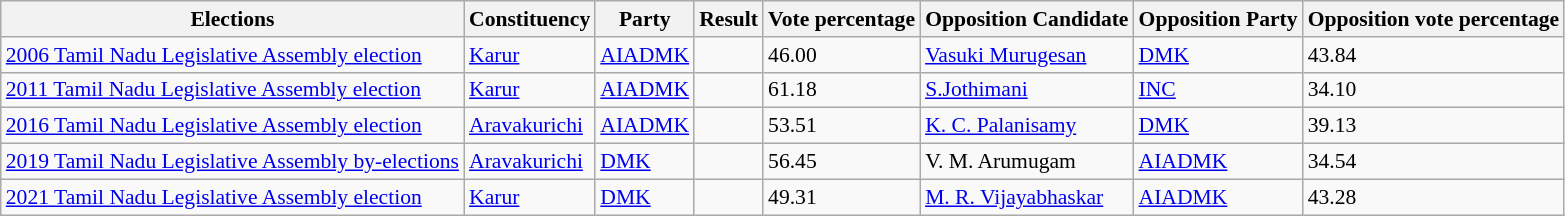<table class="sortable wikitable"style="font-size: 90%">
<tr>
<th>Elections</th>
<th>Constituency</th>
<th>Party</th>
<th>Result</th>
<th>Vote percentage</th>
<th>Opposition Candidate</th>
<th>Opposition Party</th>
<th>Opposition vote percentage</th>
</tr>
<tr>
<td><a href='#'>2006 Tamil Nadu Legislative Assembly election</a></td>
<td><a href='#'>Karur</a></td>
<td><a href='#'>AIADMK</a></td>
<td></td>
<td>46.00</td>
<td><a href='#'>Vasuki Murugesan</a></td>
<td><a href='#'>DMK</a></td>
<td>43.84</td>
</tr>
<tr>
<td><a href='#'>2011 Tamil Nadu Legislative Assembly election</a></td>
<td><a href='#'>Karur</a></td>
<td><a href='#'>AIADMK</a></td>
<td></td>
<td>61.18</td>
<td><a href='#'>S.Jothimani</a></td>
<td><a href='#'>INC</a></td>
<td>34.10</td>
</tr>
<tr>
<td><a href='#'>2016 Tamil Nadu Legislative Assembly election</a></td>
<td><a href='#'>Aravakurichi</a></td>
<td><a href='#'>AIADMK</a></td>
<td></td>
<td>53.51</td>
<td><a href='#'>K. C. Palanisamy</a></td>
<td><a href='#'>DMK</a></td>
<td>39.13</td>
</tr>
<tr>
<td><a href='#'>2019 Tamil Nadu Legislative Assembly by-elections</a></td>
<td><a href='#'>Aravakurichi</a></td>
<td><a href='#'>DMK</a></td>
<td></td>
<td>56.45</td>
<td>V. M. Arumugam</td>
<td><a href='#'>AIADMK</a></td>
<td>34.54</td>
</tr>
<tr>
<td><a href='#'>2021 Tamil Nadu Legislative Assembly election</a></td>
<td><a href='#'>Karur</a></td>
<td><a href='#'>DMK</a></td>
<td></td>
<td>49.31</td>
<td><a href='#'>M. R. Vijayabhaskar</a></td>
<td><a href='#'>AIADMK</a></td>
<td>43.28</td>
</tr>
</table>
